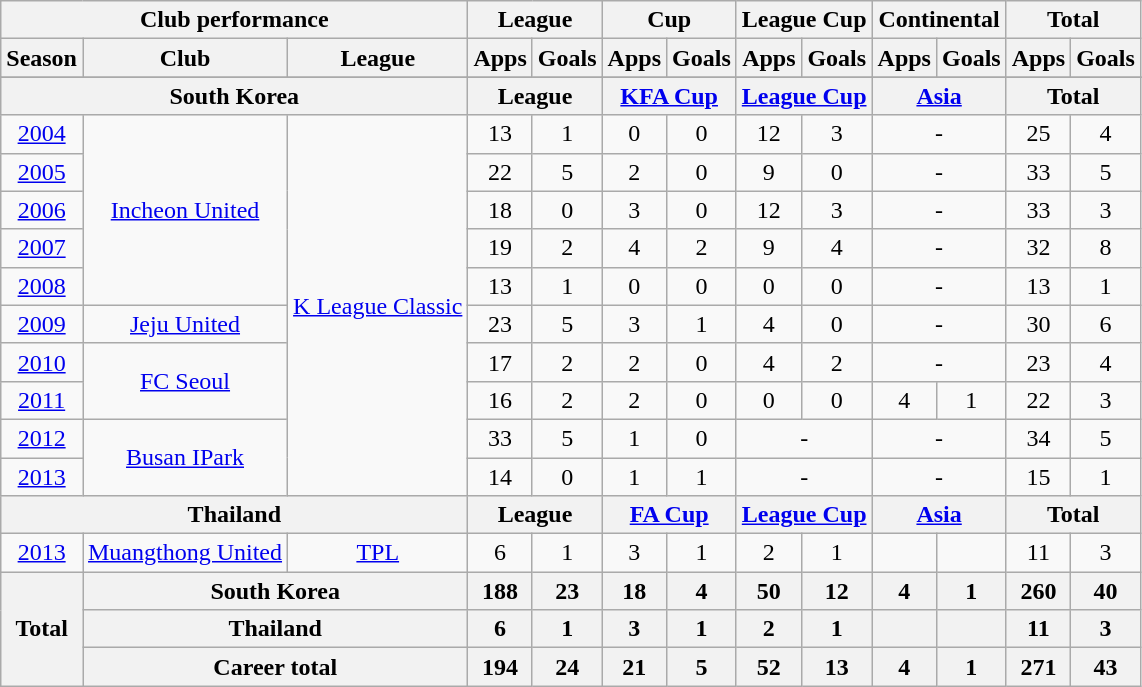<table class="wikitable" style="text-align:center">
<tr>
<th colspan=3>Club performance</th>
<th colspan=2>League</th>
<th colspan=2>Cup</th>
<th colspan=2>League Cup</th>
<th colspan=2>Continental</th>
<th colspan=2>Total</th>
</tr>
<tr>
<th>Season</th>
<th>Club</th>
<th>League</th>
<th>Apps</th>
<th>Goals</th>
<th>Apps</th>
<th>Goals</th>
<th>Apps</th>
<th>Goals</th>
<th>Apps</th>
<th>Goals</th>
<th>Apps</th>
<th>Goals</th>
</tr>
<tr>
</tr>
<tr>
<th colspan=3>South Korea</th>
<th colspan=2>League</th>
<th colspan=2><a href='#'>KFA Cup</a></th>
<th colspan=2><a href='#'>League Cup</a></th>
<th colspan=2><a href='#'>Asia</a></th>
<th colspan=2>Total</th>
</tr>
<tr>
<td><a href='#'>2004</a></td>
<td rowspan="5"><a href='#'>Incheon United</a></td>
<td rowspan="10"><a href='#'>K League Classic</a></td>
<td>13</td>
<td>1</td>
<td>0</td>
<td>0</td>
<td>12</td>
<td>3</td>
<td colspan="2">-</td>
<td>25</td>
<td>4</td>
</tr>
<tr>
<td><a href='#'>2005</a></td>
<td>22</td>
<td>5</td>
<td>2</td>
<td>0</td>
<td>9</td>
<td>0</td>
<td colspan="2">-</td>
<td>33</td>
<td>5</td>
</tr>
<tr>
<td><a href='#'>2006</a></td>
<td>18</td>
<td>0</td>
<td>3</td>
<td>0</td>
<td>12</td>
<td>3</td>
<td colspan="2">-</td>
<td>33</td>
<td>3</td>
</tr>
<tr>
<td><a href='#'>2007</a></td>
<td>19</td>
<td>2</td>
<td>4</td>
<td>2</td>
<td>9</td>
<td>4</td>
<td colspan="2">-</td>
<td>32</td>
<td>8</td>
</tr>
<tr>
<td><a href='#'>2008</a></td>
<td>13</td>
<td>1</td>
<td>0</td>
<td>0</td>
<td>0</td>
<td>0</td>
<td colspan="2">-</td>
<td>13</td>
<td>1</td>
</tr>
<tr>
<td><a href='#'>2009</a></td>
<td><a href='#'>Jeju United</a></td>
<td>23</td>
<td>5</td>
<td>3</td>
<td>1</td>
<td>4</td>
<td>0</td>
<td colspan="2">-</td>
<td>30</td>
<td>6</td>
</tr>
<tr>
<td><a href='#'>2010</a></td>
<td rowspan="2"><a href='#'>FC Seoul</a></td>
<td>17</td>
<td>2</td>
<td>2</td>
<td>0</td>
<td>4</td>
<td>2</td>
<td colspan="2">-</td>
<td>23</td>
<td>4</td>
</tr>
<tr>
<td><a href='#'>2011</a></td>
<td>16</td>
<td>2</td>
<td>2</td>
<td>0</td>
<td>0</td>
<td>0</td>
<td>4</td>
<td>1</td>
<td>22</td>
<td>3</td>
</tr>
<tr>
<td><a href='#'>2012</a></td>
<td rowspan="2"><a href='#'>Busan IPark</a></td>
<td>33</td>
<td>5</td>
<td>1</td>
<td>0</td>
<td colspan="2">-</td>
<td colspan="2">-</td>
<td>34</td>
<td>5</td>
</tr>
<tr>
<td><a href='#'>2013</a></td>
<td>14</td>
<td>0</td>
<td>1</td>
<td>1</td>
<td colspan="2">-</td>
<td colspan="2">-</td>
<td>15</td>
<td>1</td>
</tr>
<tr>
<th colspan=3>Thailand</th>
<th colspan=2>League</th>
<th colspan=2><a href='#'>FA Cup</a></th>
<th colspan=2><a href='#'>League Cup</a></th>
<th colspan=2><a href='#'>Asia</a></th>
<th colspan=2>Total</th>
</tr>
<tr>
<td><a href='#'>2013</a></td>
<td rowspan="1"><a href='#'>Muangthong United</a></td>
<td rowspan="1"><a href='#'>TPL</a></td>
<td>6</td>
<td>1</td>
<td>3</td>
<td>1</td>
<td>2</td>
<td>1</td>
<td></td>
<td></td>
<td>11</td>
<td>3</td>
</tr>
<tr>
<th rowspan=3>Total</th>
<th colspan=2>South Korea</th>
<th>188</th>
<th>23</th>
<th>18</th>
<th>4</th>
<th>50</th>
<th>12</th>
<th>4</th>
<th>1</th>
<th>260</th>
<th>40</th>
</tr>
<tr>
<th colspan=2>Thailand</th>
<th>6</th>
<th>1</th>
<th>3</th>
<th>1</th>
<th>2</th>
<th>1</th>
<th></th>
<th></th>
<th>11</th>
<th>3</th>
</tr>
<tr>
<th colspan=2>Career total</th>
<th>194</th>
<th>24</th>
<th>21</th>
<th>5</th>
<th>52</th>
<th>13</th>
<th>4</th>
<th>1</th>
<th>271</th>
<th>43</th>
</tr>
</table>
